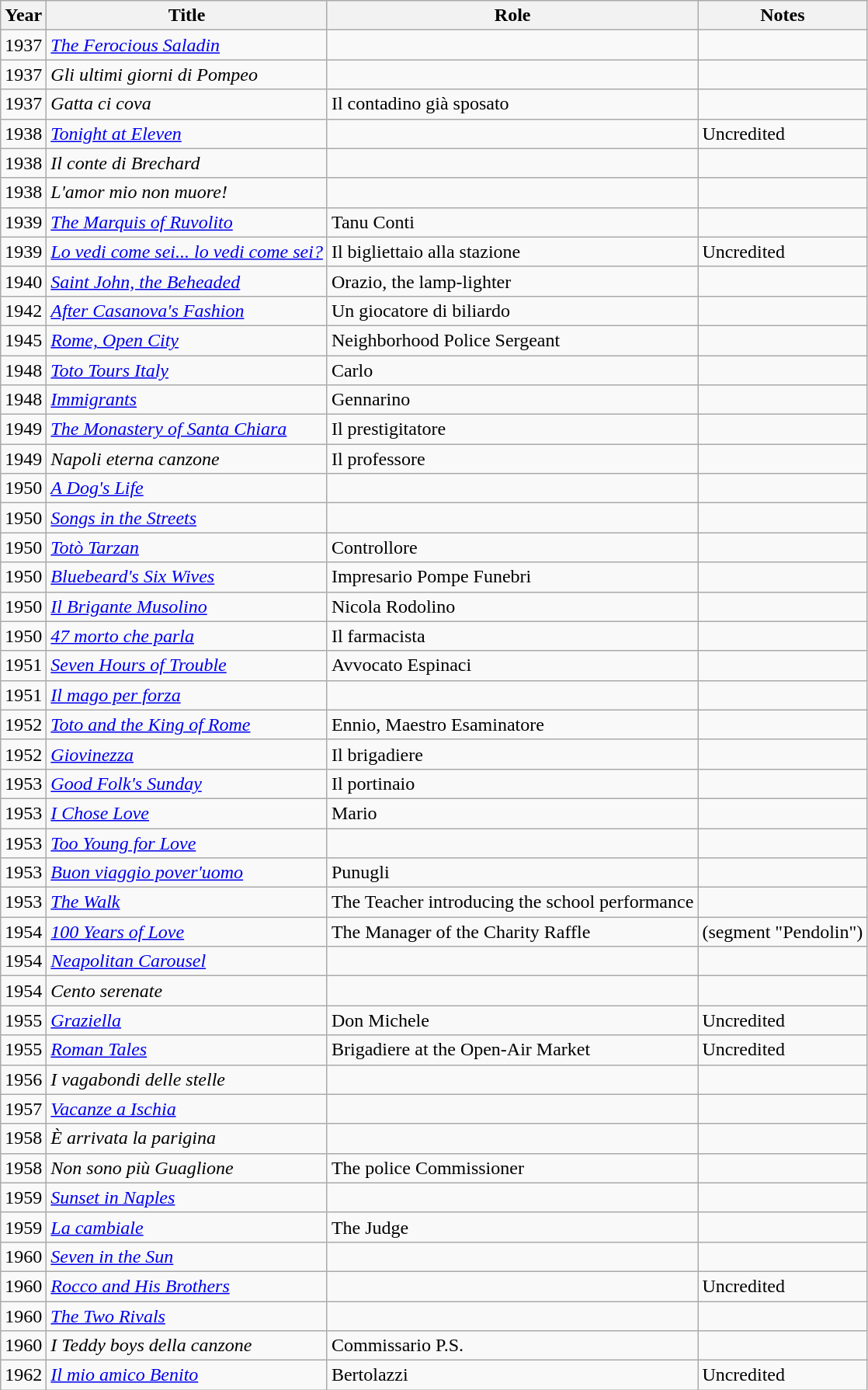<table class="wikitable">
<tr>
<th>Year</th>
<th>Title</th>
<th>Role</th>
<th>Notes</th>
</tr>
<tr>
<td>1937</td>
<td><em><a href='#'>The Ferocious Saladin</a></em></td>
<td></td>
<td></td>
</tr>
<tr>
<td>1937</td>
<td><em>Gli ultimi giorni di Pompeo</em></td>
<td></td>
<td></td>
</tr>
<tr>
<td>1937</td>
<td><em>Gatta ci cova</em></td>
<td>Il contadino già sposato</td>
<td></td>
</tr>
<tr>
<td>1938</td>
<td><em><a href='#'>Tonight at Eleven</a></em></td>
<td></td>
<td>Uncredited</td>
</tr>
<tr>
<td>1938</td>
<td><em>Il conte di Brechard</em></td>
<td></td>
<td></td>
</tr>
<tr>
<td>1938</td>
<td><em>L'amor mio non muore!</em></td>
<td></td>
<td></td>
</tr>
<tr>
<td>1939</td>
<td><em><a href='#'>The Marquis of Ruvolito</a></em></td>
<td>Tanu Conti</td>
<td></td>
</tr>
<tr>
<td>1939</td>
<td><em><a href='#'>Lo vedi come sei... lo vedi come sei?</a></em></td>
<td>Il bigliettaio alla stazione</td>
<td>Uncredited</td>
</tr>
<tr>
<td>1940</td>
<td><em><a href='#'>Saint John, the Beheaded</a></em></td>
<td>Orazio, the lamp-lighter</td>
<td></td>
</tr>
<tr>
<td>1942</td>
<td><em><a href='#'>After Casanova's Fashion</a></em></td>
<td>Un giocatore di biliardo</td>
<td></td>
</tr>
<tr>
<td>1945</td>
<td><em><a href='#'>Rome, Open City</a></em></td>
<td>Neighborhood Police Sergeant</td>
<td></td>
</tr>
<tr>
<td>1948</td>
<td><em><a href='#'>Toto Tours Italy</a></em></td>
<td>Carlo</td>
<td></td>
</tr>
<tr>
<td>1948</td>
<td><em><a href='#'>Immigrants</a></em></td>
<td>Gennarino</td>
<td></td>
</tr>
<tr>
<td>1949</td>
<td><em><a href='#'>The Monastery of Santa Chiara</a></em></td>
<td>Il prestigitatore</td>
<td></td>
</tr>
<tr>
<td>1949</td>
<td><em>Napoli eterna canzone</em></td>
<td>Il professore</td>
<td></td>
</tr>
<tr>
<td>1950</td>
<td><em><a href='#'>A Dog's Life</a></em></td>
<td></td>
<td></td>
</tr>
<tr>
<td>1950</td>
<td><em><a href='#'>Songs in the Streets</a></em></td>
<td></td>
<td></td>
</tr>
<tr>
<td>1950</td>
<td><em><a href='#'>Totò Tarzan</a></em></td>
<td>Controllore</td>
<td></td>
</tr>
<tr>
<td>1950</td>
<td><em><a href='#'>Bluebeard's Six Wives</a></em></td>
<td>Impresario Pompe Funebri</td>
<td></td>
</tr>
<tr>
<td>1950</td>
<td><em><a href='#'>Il Brigante Musolino</a></em></td>
<td>Nicola Rodolino</td>
<td></td>
</tr>
<tr>
<td>1950</td>
<td><em><a href='#'>47 morto che parla</a></em></td>
<td>Il farmacista</td>
<td></td>
</tr>
<tr>
<td>1951</td>
<td><em><a href='#'>Seven Hours of Trouble</a></em></td>
<td>Avvocato Espinaci</td>
<td></td>
</tr>
<tr>
<td>1951</td>
<td><em><a href='#'>Il mago per forza</a></em></td>
<td></td>
<td></td>
</tr>
<tr>
<td>1952</td>
<td><em><a href='#'>Toto and the King of Rome</a></em></td>
<td>Ennio, Maestro Esaminatore</td>
<td></td>
</tr>
<tr>
<td>1952</td>
<td><em><a href='#'>Giovinezza</a></em></td>
<td>Il brigadiere</td>
<td></td>
</tr>
<tr>
<td>1953</td>
<td><em><a href='#'>Good Folk's Sunday</a></em></td>
<td>Il portinaio</td>
<td></td>
</tr>
<tr>
<td>1953</td>
<td><em><a href='#'>I Chose Love</a></em></td>
<td>Mario</td>
<td></td>
</tr>
<tr>
<td>1953</td>
<td><em><a href='#'>Too Young for Love</a></em></td>
<td></td>
<td></td>
</tr>
<tr>
<td>1953</td>
<td><em><a href='#'>Buon viaggio pover'uomo</a></em></td>
<td>Punugli</td>
<td></td>
</tr>
<tr>
<td>1953</td>
<td><em><a href='#'>The Walk</a></em></td>
<td>The Teacher introducing the school performance</td>
<td></td>
</tr>
<tr>
<td>1954</td>
<td><em><a href='#'>100 Years of Love</a></em></td>
<td>The Manager of the Charity Raffle</td>
<td>(segment "Pendolin")</td>
</tr>
<tr>
<td>1954</td>
<td><em><a href='#'>Neapolitan Carousel</a></em></td>
<td></td>
<td></td>
</tr>
<tr>
<td>1954</td>
<td><em>Cento serenate</em></td>
<td></td>
<td></td>
</tr>
<tr>
<td>1955</td>
<td><em><a href='#'>Graziella</a></em></td>
<td>Don Michele</td>
<td>Uncredited</td>
</tr>
<tr>
<td>1955</td>
<td><em><a href='#'>Roman Tales</a></em></td>
<td>Brigadiere at the Open-Air Market</td>
<td>Uncredited</td>
</tr>
<tr>
<td>1956</td>
<td><em>I vagabondi delle stelle</em></td>
<td></td>
<td></td>
</tr>
<tr>
<td>1957</td>
<td><em><a href='#'>Vacanze a Ischia</a></em></td>
<td></td>
<td></td>
</tr>
<tr>
<td>1958</td>
<td><em>È arrivata la parigina</em></td>
<td></td>
<td></td>
</tr>
<tr>
<td>1958</td>
<td><em>Non sono più Guaglione</em></td>
<td>The police Commissioner</td>
<td></td>
</tr>
<tr>
<td>1959</td>
<td><em><a href='#'>Sunset in Naples</a></em></td>
<td></td>
<td></td>
</tr>
<tr>
<td>1959</td>
<td><em><a href='#'>La cambiale</a></em></td>
<td>The Judge</td>
<td></td>
</tr>
<tr>
<td>1960</td>
<td><em><a href='#'>Seven in the Sun</a></em></td>
<td></td>
<td></td>
</tr>
<tr>
<td>1960</td>
<td><em><a href='#'>Rocco and His Brothers</a></em></td>
<td></td>
<td>Uncredited</td>
</tr>
<tr>
<td>1960</td>
<td><em><a href='#'>The Two Rivals</a></em></td>
<td></td>
<td></td>
</tr>
<tr>
<td>1960</td>
<td><em>I Teddy boys della canzone</em></td>
<td>Commissario P.S.</td>
<td></td>
</tr>
<tr>
<td>1962</td>
<td><em><a href='#'>Il mio amico Benito</a></em></td>
<td>Bertolazzi</td>
<td>Uncredited</td>
</tr>
</table>
